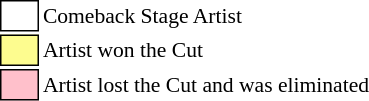<table class="toccolours" style="font-size: 90%; white-space: nowrap;">
<tr>
<td style="background:white; border:1px solid black;">  </td>
<td>Comeback Stage Artist</td>
</tr>
<tr>
<td style="background:#fdfc8f; border:1px solid black;">      </td>
<td>Artist won the Cut</td>
</tr>
<tr>
<td style="background:pink; border:1px solid black;">      </td>
<td>Artist lost the Cut and was eliminated</td>
</tr>
</table>
